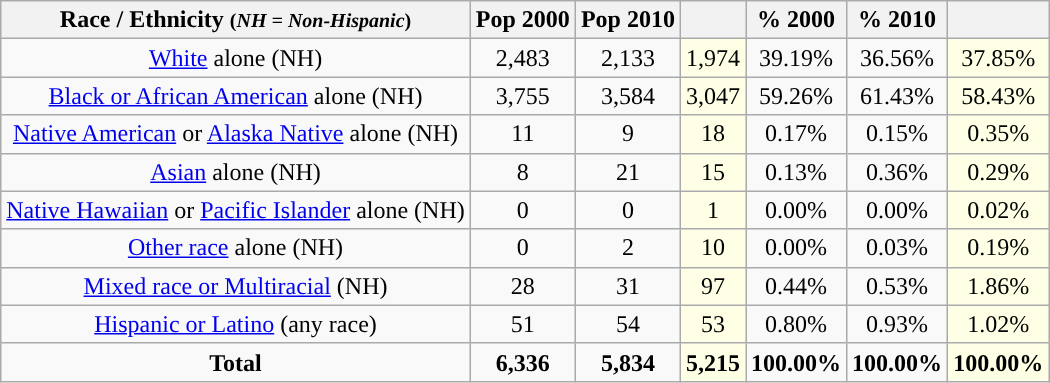<table class="wikitable" style="text-align:center;">
<tr>
<th>Race / Ethnicity <small>(<em>NH = Non-Hispanic</em>)</small></th>
<th>Pop 2000</th>
<th>Pop 2010</th>
<th></th>
<th>% 2000</th>
<th>% 2010</th>
<th></th>
</tr>
<tr>
<td><a href='#'>White</a> alone (NH)</td>
<td>2,483</td>
<td>2,133</td>
<td style='background: #ffffe6;'>1,974</td>
<td>39.19%</td>
<td>36.56%</td>
<td style='background: #ffffe6;'>37.85%</td>
</tr>
<tr>
<td><a href='#'>Black or African American</a> alone (NH)</td>
<td>3,755</td>
<td>3,584</td>
<td style='background: #ffffe6;'>3,047</td>
<td>59.26%</td>
<td>61.43%</td>
<td style='background: #ffffe6;'>58.43%</td>
</tr>
<tr>
<td><a href='#'>Native American</a> or <a href='#'>Alaska Native</a> alone (NH)</td>
<td>11</td>
<td>9</td>
<td style='background: #ffffe6;'>18</td>
<td>0.17%</td>
<td>0.15%</td>
<td style='background: #ffffe6;'>0.35%</td>
</tr>
<tr>
<td><a href='#'>Asian</a> alone (NH)</td>
<td>8</td>
<td>21</td>
<td style='background: #ffffe6;'>15</td>
<td>0.13%</td>
<td>0.36%</td>
<td style='background: #ffffe6;'>0.29%</td>
</tr>
<tr>
<td><a href='#'>Native Hawaiian</a> or <a href='#'>Pacific Islander</a> alone (NH)</td>
<td>0</td>
<td>0</td>
<td style='background: #ffffe6;'>1</td>
<td>0.00%</td>
<td>0.00%</td>
<td style='background: #ffffe6;'>0.02%</td>
</tr>
<tr>
<td><a href='#'>Other race</a> alone (NH)</td>
<td>0</td>
<td>2</td>
<td style='background: #ffffe6;'>10</td>
<td>0.00%</td>
<td>0.03%</td>
<td style='background: #ffffe6;'>0.19%</td>
</tr>
<tr>
<td><a href='#'>Mixed race or Multiracial</a> (NH)</td>
<td>28</td>
<td>31</td>
<td style='background: #ffffe6;'>97</td>
<td>0.44%</td>
<td>0.53%</td>
<td style='background: #ffffe6;'>1.86%</td>
</tr>
<tr>
<td><a href='#'>Hispanic or Latino</a> (any race)</td>
<td>51</td>
<td>54</td>
<td style='background: #ffffe6;'>53</td>
<td>0.80%</td>
<td>0.93%</td>
<td style='background: #ffffe6;'>1.02%</td>
</tr>
<tr>
<td><strong>Total</strong></td>
<td><strong>6,336</strong></td>
<td><strong>5,834</strong></td>
<td style='background: #ffffe6;'><strong>5,215</strong></td>
<td><strong>100.00%</strong></td>
<td><strong>100.00%</strong></td>
<td style='background: #ffffe6;'><strong>100.00%</strong></td>
</tr>
</table>
